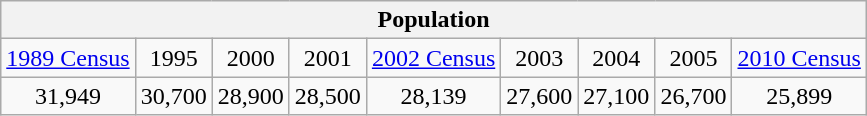<table class="wikitable">
<tr>
<th colspan="9">Population</th>
</tr>
<tr>
<td align="center"><a href='#'>1989 Census</a></td>
<td align="center">1995</td>
<td align="center">2000</td>
<td align="center">2001</td>
<td align="center"><a href='#'>2002 Census</a></td>
<td align="center">2003</td>
<td align="center">2004</td>
<td align="center">2005</td>
<td align="center"><a href='#'>2010 Census</a></td>
</tr>
<tr>
<td align="center">31,949</td>
<td align="center">30,700</td>
<td align="center">28,900</td>
<td align="center">28,500</td>
<td align="center">28,139</td>
<td align="center">27,600</td>
<td align="center">27,100</td>
<td align="center">26,700</td>
<td align="center">25,899</td>
</tr>
</table>
